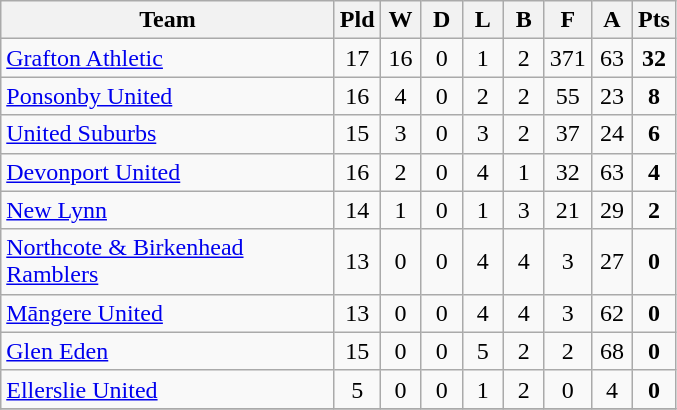<table class="wikitable" style="text-align:center;">
<tr>
<th width=215>Team</th>
<th width=20 abbr="Played">Pld</th>
<th width=20 abbr="Won">W</th>
<th width=20 abbr="Drawn">D</th>
<th width=20 abbr="Lost">L</th>
<th width=20 abbr="Bye">B</th>
<th width=20 abbr="For">F</th>
<th width=20 abbr="Against">A</th>
<th width=20 abbr="Points">Pts</th>
</tr>
<tr>
<td style="text-align:left;"><a href='#'>Grafton Athletic</a></td>
<td>17</td>
<td>16</td>
<td>0</td>
<td>1</td>
<td>2</td>
<td>371</td>
<td>63</td>
<td><strong>32</strong></td>
</tr>
<tr>
<td style="text-align:left;"><a href='#'>Ponsonby United</a></td>
<td>16</td>
<td>4</td>
<td>0</td>
<td>2</td>
<td>2</td>
<td>55</td>
<td>23</td>
<td><strong>8</strong></td>
</tr>
<tr>
<td style="text-align:left;"><a href='#'>United Suburbs</a></td>
<td>15</td>
<td>3</td>
<td>0</td>
<td>3</td>
<td>2</td>
<td>37</td>
<td>24</td>
<td><strong>6</strong></td>
</tr>
<tr>
<td style="text-align:left;"><a href='#'>Devonport United</a></td>
<td>16</td>
<td>2</td>
<td>0</td>
<td>4</td>
<td>1</td>
<td>32</td>
<td>63</td>
<td><strong>4</strong></td>
</tr>
<tr>
<td style="text-align:left;"><a href='#'>New Lynn</a></td>
<td>14</td>
<td>1</td>
<td>0</td>
<td>1</td>
<td>3</td>
<td>21</td>
<td>29</td>
<td><strong>2</strong></td>
</tr>
<tr>
<td style="text-align:left;"><a href='#'>Northcote & Birkenhead Ramblers</a></td>
<td>13</td>
<td>0</td>
<td>0</td>
<td>4</td>
<td>4</td>
<td>3</td>
<td>27</td>
<td><strong>0</strong></td>
</tr>
<tr>
<td style="text-align:left;"><a href='#'>Māngere United</a></td>
<td>13</td>
<td>0</td>
<td>0</td>
<td>4</td>
<td>4</td>
<td>3</td>
<td>62</td>
<td><strong>0</strong></td>
</tr>
<tr>
<td style="text-align:left;"><a href='#'>Glen Eden</a></td>
<td>15</td>
<td>0</td>
<td>0</td>
<td>5</td>
<td>2</td>
<td>2</td>
<td>68</td>
<td><strong>0</strong></td>
</tr>
<tr>
<td style="text-align:left;"><a href='#'>Ellerslie United</a></td>
<td>5</td>
<td>0</td>
<td>0</td>
<td>1</td>
<td>2</td>
<td>0</td>
<td>4</td>
<td><strong>0</strong></td>
</tr>
<tr>
</tr>
</table>
